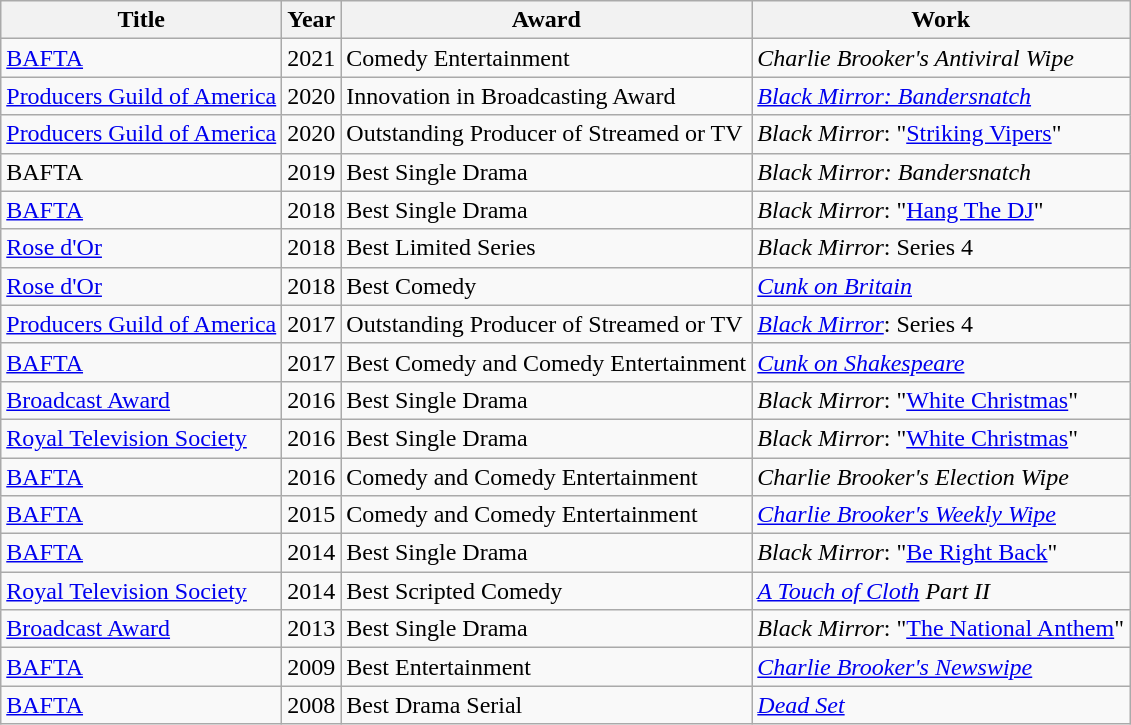<table class="wikitable">
<tr>
<th><strong>Title</strong></th>
<th><strong>Year</strong></th>
<th><strong>Award</strong></th>
<th>Work</th>
</tr>
<tr>
<td><a href='#'>BAFTA</a></td>
<td>2021</td>
<td>Comedy Entertainment</td>
<td><em>Charlie Brooker's Antiviral Wipe</em></td>
</tr>
<tr>
<td><a href='#'>Producers Guild of America</a></td>
<td>2020</td>
<td>Innovation in Broadcasting Award</td>
<td><em><a href='#'>Black Mirror: Bandersnatch</a></em></td>
</tr>
<tr>
<td><a href='#'>Producers Guild of America</a></td>
<td>2020</td>
<td>Outstanding Producer of Streamed or TV</td>
<td><em>Black Mirror</em>: "<a href='#'>Striking Vipers</a>"</td>
</tr>
<tr>
<td>BAFTA</td>
<td>2019</td>
<td>Best Single Drama</td>
<td><em>Black Mirror: Bandersnatch</em></td>
</tr>
<tr>
<td><a href='#'>BAFTA</a></td>
<td>2018</td>
<td>Best Single Drama</td>
<td><em>Black Mirror</em>: "<a href='#'>Hang The DJ</a>"</td>
</tr>
<tr>
<td><a href='#'>Rose d'Or</a></td>
<td>2018</td>
<td>Best Limited Series</td>
<td><em>Black Mirror</em>: Series 4</td>
</tr>
<tr>
<td><a href='#'>Rose d'Or</a></td>
<td>2018</td>
<td>Best Comedy</td>
<td><em><a href='#'>Cunk on Britain</a></em></td>
</tr>
<tr>
<td><a href='#'>Producers Guild of America</a></td>
<td>2017</td>
<td>Outstanding Producer of Streamed or TV</td>
<td><em><a href='#'>Black Mirror</a></em>: Series 4</td>
</tr>
<tr>
<td><a href='#'>BAFTA</a></td>
<td>2017</td>
<td>Best Comedy and Comedy Entertainment</td>
<td><em><a href='#'>Cunk on Shakespeare</a></em></td>
</tr>
<tr>
<td><a href='#'>Broadcast Award</a></td>
<td>2016</td>
<td>Best Single Drama</td>
<td><em>Black Mirror</em>: "<a href='#'>White Christmas</a>"</td>
</tr>
<tr>
<td><a href='#'>Royal Television Society</a></td>
<td>2016</td>
<td>Best Single Drama</td>
<td><em>Black Mirror</em>: "<a href='#'>White Christmas</a>"</td>
</tr>
<tr>
<td><a href='#'>BAFTA</a></td>
<td>2016</td>
<td>Comedy and Comedy Entertainment</td>
<td><em>Charlie Brooker's Election Wipe</em></td>
</tr>
<tr>
<td><a href='#'>BAFTA</a></td>
<td>2015</td>
<td>Comedy and Comedy Entertainment</td>
<td><em><a href='#'>Charlie Brooker's Weekly Wipe</a></em></td>
</tr>
<tr>
<td><a href='#'>BAFTA</a></td>
<td>2014</td>
<td>Best Single Drama</td>
<td><em>Black Mirror</em>: "<a href='#'>Be Right Back</a>"</td>
</tr>
<tr>
<td><a href='#'>Royal Television Society</a></td>
<td>2014</td>
<td>Best Scripted Comedy</td>
<td><em><a href='#'>A Touch of Cloth</a> Part II</em></td>
</tr>
<tr>
<td><a href='#'>Broadcast Award</a></td>
<td>2013</td>
<td>Best Single Drama</td>
<td><em>Black Mirror</em>: "<a href='#'>The National Anthem</a>"</td>
</tr>
<tr>
<td><a href='#'>BAFTA</a></td>
<td>2009</td>
<td>Best Entertainment</td>
<td><em><a href='#'>Charlie Brooker's Newswipe</a></em></td>
</tr>
<tr>
<td><a href='#'>BAFTA</a></td>
<td>2008</td>
<td>Best Drama Serial</td>
<td><em><a href='#'>Dead Set</a></em></td>
</tr>
</table>
